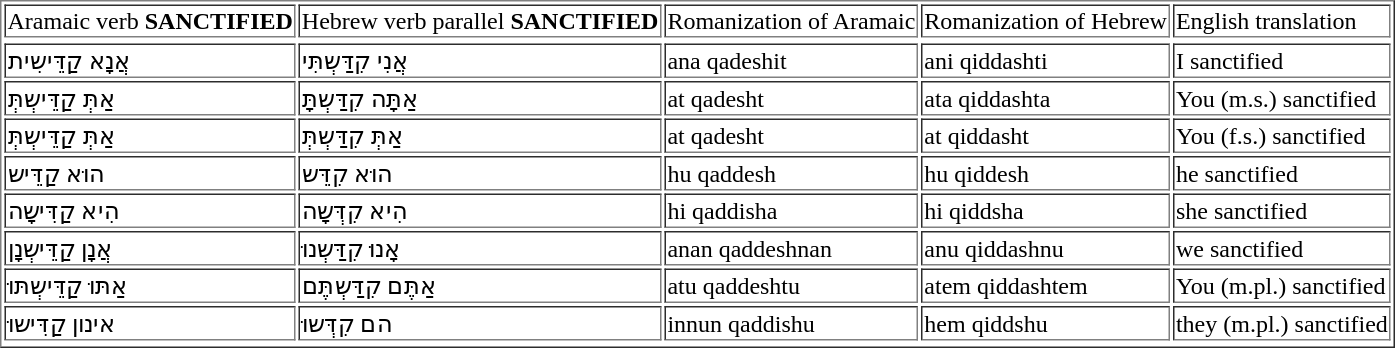<table border=1>
<tr>
<td>Aramaic verb  <strong> SANCTIFIED </strong></td>
<td>Hebrew verb parallel  <strong>  SANCTIFIED </strong></td>
<td>Romanization of Aramaic</td>
<td>Romanization of Hebrew</td>
<td>English translation</td>
</tr>
<tr>
</tr>
<tr>
<td>אֲנָא קַדֵּישִית</td>
<td>אֲנִי קִדַּשְתִּי</td>
<td>ana qadeshit</td>
<td>ani qiddashti</td>
<td>I sanctified</td>
</tr>
<tr>
<td>אַתְּ  קַדֵּישְתְּ</td>
<td>אַתָּה קִדַּשְתָּ</td>
<td>at qadesht</td>
<td>ata qiddashta</td>
<td>You (m.s.) sanctified</td>
</tr>
<tr>
<td>אַתְּ  קַדֵּישְתְּ</td>
<td>אַתְּ קִדַּשְתְּ</td>
<td>at qadesht</td>
<td>at qiddasht</td>
<td>You (f.s.) sanctified</td>
</tr>
<tr>
<td>הוּא  קַדֵּיש</td>
<td>הוּא קִדֵּש</td>
<td>hu qaddesh</td>
<td>hu qiddesh</td>
<td>he sanctified</td>
</tr>
<tr>
<td>הִיא קַדִּישָה</td>
<td>הִיא קִדְּשָה</td>
<td>hi qaddisha</td>
<td>hi qiddsha</td>
<td>she sanctified</td>
</tr>
<tr>
<td>אֲנָן קַדֵּישְנָן</td>
<td>אָנוּ קִדַּשְנוּ</td>
<td>anan qaddeshnan</td>
<td>anu qiddashnu</td>
<td>we sanctified</td>
</tr>
<tr>
<td>אַתּוּ קַדֵּישְתּוּ</td>
<td>אַתֶּם קִדַּשְתֶּם</td>
<td>atu qaddeshtu</td>
<td>atem qiddashtem</td>
<td>You (m.pl.) sanctified</td>
</tr>
<tr>
<td>אינון  קַדִּישוּ</td>
<td>הם קִדְּשוּ</td>
<td>innun qaddishu</td>
<td>hem qiddshu</td>
<td>they (m.pl.) sanctified</td>
</tr>
<tr>
</tr>
</table>
